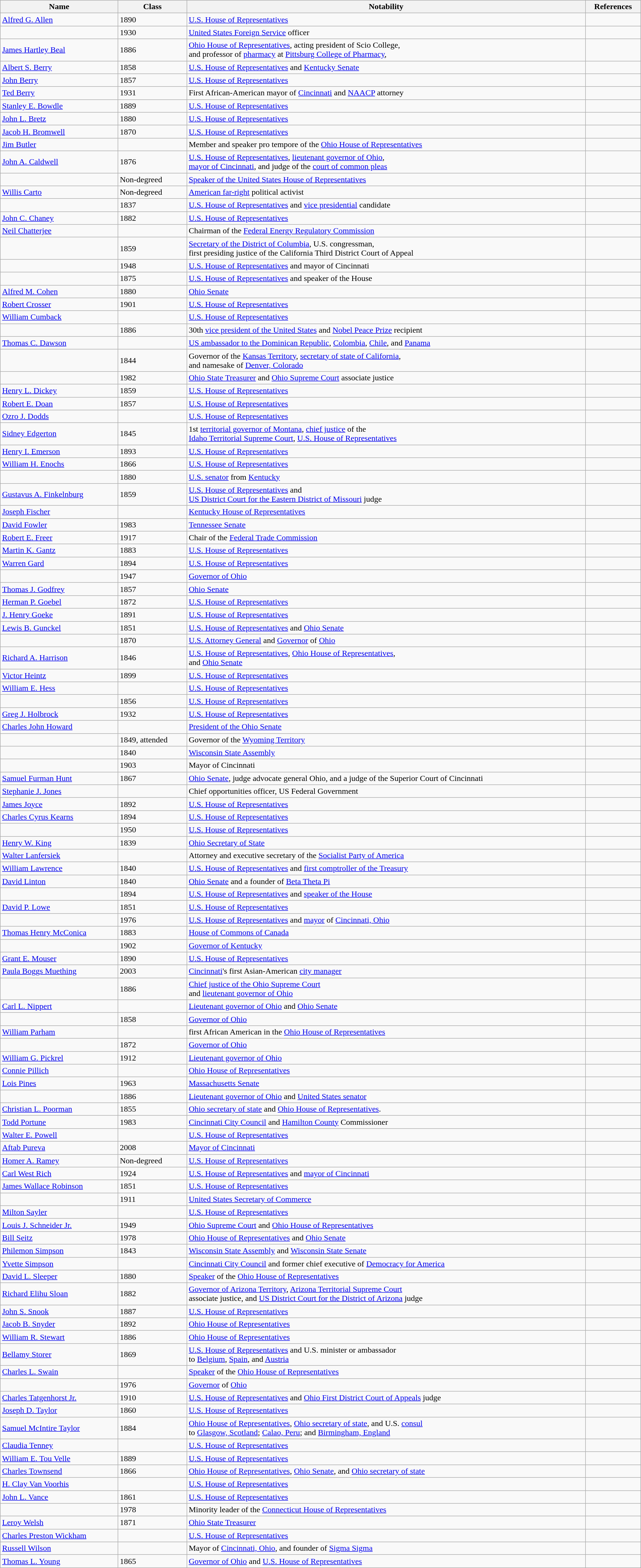<table class="wikitable sortable" " style="width:100%;">
<tr>
<th>Name</th>
<th>Class</th>
<th>Notability</th>
<th>References</th>
</tr>
<tr>
<td><a href='#'>Alfred G. Allen</a></td>
<td>1890</td>
<td><a href='#'>U.S. House of Representatives</a></td>
<td></td>
</tr>
<tr>
<td></td>
<td>1930</td>
<td><a href='#'>United States Foreign Service</a> officer</td>
<td></td>
</tr>
<tr>
<td><a href='#'>James Hartley Beal</a></td>
<td>1886</td>
<td><a href='#'>Ohio House of Representatives</a>,  acting president of Scio College,<br>and professor of <a href='#'>pharmacy</a> at <a href='#'>Pittsburg College of Pharmacy</a>,</td>
<td></td>
</tr>
<tr>
<td><a href='#'>Albert S. Berry</a></td>
<td>1858</td>
<td><a href='#'>U.S. House of Representatives</a> and <a href='#'>Kentucky Senate</a></td>
<td></td>
</tr>
<tr>
<td><a href='#'>John Berry</a></td>
<td>1857</td>
<td><a href='#'>U.S. House of Representatives</a></td>
<td></td>
</tr>
<tr>
<td><a href='#'>Ted Berry</a></td>
<td>1931</td>
<td>First African-American mayor of <a href='#'>Cincinnati</a> and <a href='#'>NAACP</a> attorney</td>
<td></td>
</tr>
<tr>
<td><a href='#'>Stanley E. Bowdle</a></td>
<td>1889</td>
<td><a href='#'>U.S. House of Representatives</a></td>
<td></td>
</tr>
<tr>
<td><a href='#'>John L. Bretz</a></td>
<td>1880</td>
<td><a href='#'>U.S. House of Representatives</a></td>
<td></td>
</tr>
<tr>
<td><a href='#'>Jacob H. Bromwell</a></td>
<td>1870</td>
<td><a href='#'>U.S. House of Representatives</a></td>
<td></td>
</tr>
<tr>
<td><a href='#'>Jim Butler</a></td>
<td></td>
<td>Member and speaker pro tempore of the <a href='#'>Ohio House of Representatives</a></td>
<td></td>
</tr>
<tr>
<td><a href='#'>John A. Caldwell</a></td>
<td>1876</td>
<td><a href='#'>U.S. House of Representatives</a>, <a href='#'>lieutenant governor of Ohio</a>,<br><a href='#'>mayor of Cincinnati</a>, and judge of the <a href='#'>court of common pleas</a></td>
<td></td>
</tr>
<tr>
<td></td>
<td>Non-degreed</td>
<td><a href='#'>Speaker of the United States House of Representatives</a></td>
<td></td>
</tr>
<tr>
<td><a href='#'>Willis Carto</a></td>
<td>Non-degreed</td>
<td><a href='#'>American far-right</a> political activist</td>
<td></td>
</tr>
<tr>
<td></td>
<td>1837</td>
<td><a href='#'>U.S. House of Representatives</a> and <a href='#'>vice presidential</a> candidate</td>
<td></td>
</tr>
<tr>
<td><a href='#'>John C. Chaney</a></td>
<td>1882</td>
<td><a href='#'>U.S. House of Representatives</a></td>
<td></td>
</tr>
<tr>
<td><a href='#'>Neil Chatterjee</a></td>
<td></td>
<td>Chairman of the <a href='#'>Federal Energy Regulatory Commission</a></td>
<td></td>
</tr>
<tr>
<td></td>
<td>1859</td>
<td><a href='#'>Secretary of the District of Columbia</a>, U.S. congressman,<br>first presiding justice of the California Third District Court of Appeal</td>
<td></td>
</tr>
<tr>
<td></td>
<td>1948</td>
<td><a href='#'>U.S. House of Representatives</a> and mayor of Cincinnati</td>
<td></td>
</tr>
<tr>
<td></td>
<td>1875</td>
<td><a href='#'>U.S. House of Representatives</a> and speaker of the House</td>
<td></td>
</tr>
<tr>
<td><a href='#'>Alfred M. Cohen</a></td>
<td>1880</td>
<td><a href='#'>Ohio Senate</a></td>
<td></td>
</tr>
<tr>
<td><a href='#'>Robert Crosser</a></td>
<td>1901</td>
<td><a href='#'>U.S. House of Representatives</a></td>
<td></td>
</tr>
<tr>
<td><a href='#'>William Cumback</a></td>
<td></td>
<td><a href='#'>U.S. House of Representatives</a></td>
<td></td>
</tr>
<tr>
<td></td>
<td>1886</td>
<td>30th <a href='#'>vice president of the United States</a> and <a href='#'>Nobel Peace Prize</a> recipient</td>
<td></td>
</tr>
<tr>
<td><a href='#'>Thomas C. Dawson</a></td>
<td></td>
<td><a href='#'>US ambassador to the Dominican Republic</a>, <a href='#'>Colombia</a>, <a href='#'>Chile</a>, and <a href='#'>Panama</a></td>
<td></td>
</tr>
<tr>
<td></td>
<td>1844</td>
<td>Governor of the <a href='#'>Kansas Territory</a>, <a href='#'>secretary of state of California</a>,<br>and namesake of <a href='#'>Denver, Colorado</a></td>
<td></td>
</tr>
<tr>
<td></td>
<td>1982</td>
<td><a href='#'>Ohio State Treasurer</a> and <a href='#'>Ohio Supreme Court</a> associate justice</td>
<td></td>
</tr>
<tr>
<td><a href='#'>Henry L. Dickey</a></td>
<td>1859</td>
<td><a href='#'>U.S. House of Representatives</a></td>
<td></td>
</tr>
<tr>
<td><a href='#'>Robert E. Doan</a></td>
<td>1857</td>
<td><a href='#'>U.S. House of Representatives</a></td>
<td></td>
</tr>
<tr>
<td><a href='#'>Ozro J. Dodds</a></td>
<td></td>
<td><a href='#'>U.S. House of Representatives</a></td>
<td></td>
</tr>
<tr>
<td><a href='#'>Sidney Edgerton</a></td>
<td>1845</td>
<td>1st <a href='#'>territorial governor of Montana</a>, <a href='#'>chief justice</a> of the<br><a href='#'>Idaho Territorial Supreme Court</a>, <a href='#'>U.S. House of Representatives</a></td>
<td></td>
</tr>
<tr>
<td><a href='#'>Henry I. Emerson</a></td>
<td>1893</td>
<td><a href='#'>U.S. House of Representatives</a></td>
<td></td>
</tr>
<tr>
<td><a href='#'>William H. Enochs</a></td>
<td>1866</td>
<td><a href='#'>U.S. House of Representatives</a></td>
<td></td>
</tr>
<tr>
<td></td>
<td>1880</td>
<td><a href='#'>U.S. senator</a> from <a href='#'>Kentucky</a></td>
<td></td>
</tr>
<tr>
<td><a href='#'>Gustavus A. Finkelnburg</a></td>
<td>1859</td>
<td><a href='#'>U.S. House of Representatives</a> and<br><a href='#'>US District Court for the Eastern District of Missouri</a> judge</td>
<td></td>
</tr>
<tr>
<td><a href='#'>Joseph Fischer</a></td>
<td></td>
<td><a href='#'>Kentucky House of Representatives</a></td>
<td></td>
</tr>
<tr>
<td><a href='#'>David Fowler</a></td>
<td>1983</td>
<td><a href='#'>Tennessee Senate</a></td>
<td></td>
</tr>
<tr>
<td><a href='#'>Robert E. Freer</a></td>
<td>1917</td>
<td>Chair of the <a href='#'>Federal Trade Commission</a></td>
<td></td>
</tr>
<tr>
<td><a href='#'>Martin K. Gantz</a></td>
<td>1883</td>
<td><a href='#'>U.S. House of Representatives</a></td>
<td></td>
</tr>
<tr>
<td><a href='#'>Warren Gard</a></td>
<td>1894</td>
<td><a href='#'>U.S. House of Representatives</a></td>
<td></td>
</tr>
<tr>
<td></td>
<td>1947</td>
<td><a href='#'>Governor of Ohio</a></td>
<td></td>
</tr>
<tr>
<td><a href='#'>Thomas J. Godfrey</a></td>
<td>1857</td>
<td><a href='#'>Ohio Senate</a></td>
<td></td>
</tr>
<tr>
<td><a href='#'>Herman P. Goebel</a></td>
<td>1872</td>
<td><a href='#'>U.S. House of Representatives</a></td>
<td></td>
</tr>
<tr>
<td><a href='#'>J. Henry Goeke</a></td>
<td>1891</td>
<td><a href='#'>U.S. House of Representatives</a></td>
<td></td>
</tr>
<tr>
<td><a href='#'>Lewis B. Gunckel</a></td>
<td>1851</td>
<td><a href='#'>U.S. House of Representatives</a> and <a href='#'>Ohio Senate</a></td>
<td></td>
</tr>
<tr>
<td></td>
<td>1870</td>
<td><a href='#'>U.S. Attorney General</a> and <a href='#'>Governor</a> of <a href='#'>Ohio</a></td>
<td></td>
</tr>
<tr>
<td><a href='#'>Richard A. Harrison</a></td>
<td>1846</td>
<td><a href='#'>U.S. House of Representatives</a>, <a href='#'>Ohio House of Representatives</a>,<br>and <a href='#'>Ohio Senate</a></td>
<td></td>
</tr>
<tr>
<td><a href='#'>Victor Heintz</a></td>
<td>1899</td>
<td><a href='#'>U.S. House of Representatives</a></td>
<td></td>
</tr>
<tr>
<td><a href='#'>William E. Hess</a></td>
<td></td>
<td><a href='#'>U.S. House of Representatives</a></td>
<td></td>
</tr>
<tr>
<td></td>
<td>1856</td>
<td><a href='#'>U.S. House of Representatives</a></td>
<td></td>
</tr>
<tr>
<td><a href='#'>Greg J. Holbrock</a></td>
<td>1932</td>
<td><a href='#'>U.S. House of Representatives</a></td>
<td></td>
</tr>
<tr>
<td><a href='#'>Charles John Howard</a></td>
<td></td>
<td><a href='#'>President of the Ohio Senate</a></td>
<td></td>
</tr>
<tr>
<td></td>
<td>1849, attended</td>
<td>Governor of the <a href='#'>Wyoming Territory</a></td>
<td></td>
</tr>
<tr>
<td></td>
<td>1840</td>
<td><a href='#'>Wisconsin State Assembly</a></td>
<td></td>
</tr>
<tr>
<td></td>
<td>1903</td>
<td>Mayor of Cincinnati</td>
<td></td>
</tr>
<tr>
<td><a href='#'>Samuel Furman Hunt</a></td>
<td>1867</td>
<td><a href='#'>Ohio Senate</a>, judge advocate general Ohio, and a judge of the Superior Court of Cincinnati</td>
<td></td>
</tr>
<tr>
<td><a href='#'>Stephanie J. Jones</a></td>
<td></td>
<td>Chief opportunities officer, US Federal Government</td>
<td></td>
</tr>
<tr>
<td><a href='#'>James Joyce</a></td>
<td>1892</td>
<td><a href='#'>U.S. House of Representatives</a></td>
<td></td>
</tr>
<tr>
<td><a href='#'>Charles Cyrus Kearns</a></td>
<td>1894</td>
<td><a href='#'>U.S. House of Representatives</a></td>
<td></td>
</tr>
<tr>
<td></td>
<td>1950</td>
<td><a href='#'>U.S. House of Representatives</a></td>
<td></td>
</tr>
<tr>
<td><a href='#'>Henry W. King</a></td>
<td>1839</td>
<td><a href='#'>Ohio Secretary of State</a></td>
<td></td>
</tr>
<tr>
<td><a href='#'>Walter Lanfersiek</a></td>
<td></td>
<td>Attorney and executive secretary of the <a href='#'>Socialist Party of America</a></td>
<td></td>
</tr>
<tr>
<td><a href='#'>William Lawrence</a></td>
<td>1840</td>
<td><a href='#'>U.S. House of Representatives</a> and <a href='#'>first comptroller of the Treasury</a></td>
<td></td>
</tr>
<tr>
<td><a href='#'>David Linton</a></td>
<td>1840</td>
<td><a href='#'>Ohio Senate</a> and a founder of <a href='#'>Beta Theta Pi</a></td>
<td></td>
</tr>
<tr>
<td></td>
<td>1894</td>
<td><a href='#'>U.S. House of Representatives</a> and <a href='#'>speaker of the House</a></td>
<td></td>
</tr>
<tr>
<td><a href='#'>David P. Lowe</a></td>
<td>1851</td>
<td><a href='#'>U.S. House of Representatives</a></td>
<td></td>
</tr>
<tr>
<td></td>
<td>1976</td>
<td><a href='#'>U.S. House of Representatives</a> and <a href='#'>mayor</a> of <a href='#'>Cincinnati, Ohio</a></td>
<td></td>
</tr>
<tr>
<td><a href='#'>Thomas Henry McConica</a></td>
<td>1883</td>
<td><a href='#'>House of Commons of Canada</a></td>
<td></td>
</tr>
<tr>
<td></td>
<td>1902</td>
<td><a href='#'>Governor of Kentucky</a></td>
<td></td>
</tr>
<tr>
<td><a href='#'>Grant E. Mouser</a></td>
<td>1890</td>
<td><a href='#'>U.S. House of Representatives</a></td>
<td></td>
</tr>
<tr>
<td><a href='#'>Paula Boggs Muething</a></td>
<td>2003</td>
<td><a href='#'>Cincinnati</a>'s first Asian-American <a href='#'>city manager</a></td>
<td></td>
</tr>
<tr>
<td></td>
<td>1886</td>
<td><a href='#'>Chief justice of the Ohio Supreme Court</a><br>and <a href='#'>lieutenant governor of Ohio</a></td>
<td></td>
</tr>
<tr>
<td><a href='#'>Carl L. Nippert</a></td>
<td></td>
<td><a href='#'>Lieutenant governor of Ohio</a> and <a href='#'>Ohio Senate</a></td>
<td></td>
</tr>
<tr>
<td></td>
<td>1858</td>
<td><a href='#'>Governor of Ohio</a></td>
<td></td>
</tr>
<tr>
<td><a href='#'>William Parham</a></td>
<td></td>
<td>first African American in the <a href='#'>Ohio House of Representatives</a></td>
<td></td>
</tr>
<tr>
<td></td>
<td>1872</td>
<td><a href='#'>Governor of Ohio</a></td>
<td></td>
</tr>
<tr>
<td><a href='#'>William G. Pickrel</a></td>
<td>1912</td>
<td><a href='#'>Lieutenant governor of Ohio</a></td>
<td></td>
</tr>
<tr>
<td><a href='#'>Connie Pillich</a></td>
<td></td>
<td><a href='#'>Ohio House of Representatives</a></td>
<td></td>
</tr>
<tr>
<td><a href='#'>Lois Pines</a></td>
<td>1963</td>
<td><a href='#'>Massachusetts Senate</a></td>
<td></td>
</tr>
<tr>
<td></td>
<td>1886</td>
<td><a href='#'>Lieutenant governor of Ohio</a> and <a href='#'>United States senator</a></td>
<td></td>
</tr>
<tr>
<td><a href='#'>Christian L. Poorman</a></td>
<td>1855</td>
<td><a href='#'>Ohio secretary of state</a> and <a href='#'>Ohio House of Representatives</a>.</td>
<td></td>
</tr>
<tr>
<td><a href='#'>Todd Portune</a></td>
<td>1983</td>
<td><a href='#'>Cincinnati City Council</a> and <a href='#'>Hamilton County</a> Commissioner</td>
<td></td>
</tr>
<tr>
<td><a href='#'>Walter E. Powell</a></td>
<td></td>
<td><a href='#'>U.S. House of Representatives</a></td>
<td></td>
</tr>
<tr>
<td><a href='#'>Aftab Pureva</a></td>
<td>2008</td>
<td><a href='#'>Mayor of Cincinnati</a></td>
<td></td>
</tr>
<tr>
<td><a href='#'>Homer A. Ramey</a></td>
<td>Non-degreed</td>
<td><a href='#'>U.S. House of Representatives</a></td>
<td></td>
</tr>
<tr>
<td><a href='#'>Carl West Rich</a></td>
<td>1924</td>
<td><a href='#'>U.S. House of Representatives</a> and <a href='#'>mayor of Cincinnati</a></td>
<td></td>
</tr>
<tr>
<td><a href='#'>James Wallace Robinson</a></td>
<td>1851</td>
<td><a href='#'>U.S. House of Representatives</a></td>
<td></td>
</tr>
<tr>
<td></td>
<td>1911</td>
<td><a href='#'>United States Secretary of Commerce</a></td>
<td></td>
</tr>
<tr>
<td><a href='#'>Milton Sayler</a></td>
<td></td>
<td><a href='#'>U.S. House of Representatives</a></td>
<td></td>
</tr>
<tr>
<td><a href='#'>Louis J. Schneider Jr.</a></td>
<td>1949</td>
<td><a href='#'>Ohio Supreme Court</a> and <a href='#'>Ohio House of Representatives</a></td>
<td></td>
</tr>
<tr>
<td><a href='#'>Bill Seitz</a></td>
<td>1978</td>
<td><a href='#'>Ohio House of Representatives</a> and <a href='#'>Ohio Senate</a></td>
<td></td>
</tr>
<tr>
<td><a href='#'>Philemon Simpson</a></td>
<td>1843</td>
<td><a href='#'>Wisconsin State Assembly</a> and <a href='#'>Wisconsin State Senate</a></td>
<td></td>
</tr>
<tr>
<td><a href='#'>Yvette Simpson</a></td>
<td></td>
<td><a href='#'>Cincinnati City Council</a> and former chief executive of <a href='#'>Democracy for America</a></td>
<td></td>
</tr>
<tr>
<td><a href='#'>David L. Sleeper</a></td>
<td>1880</td>
<td><a href='#'>Speaker</a> of the <a href='#'>Ohio House of Representatives</a></td>
<td></td>
</tr>
<tr>
<td><a href='#'>Richard Elihu Sloan</a></td>
<td>1882</td>
<td><a href='#'>Governor of Arizona Territory</a>, <a href='#'>Arizona Territorial Supreme Court</a><br>associate justice, and <a href='#'>US District Court for the District of Arizona</a> judge</td>
<td></td>
</tr>
<tr>
<td><a href='#'>John S. Snook</a></td>
<td>1887</td>
<td><a href='#'>U.S. House of Representatives</a></td>
<td></td>
</tr>
<tr>
<td><a href='#'>Jacob B. Snyder</a></td>
<td>1892</td>
<td><a href='#'>Ohio House of Representatives</a></td>
<td></td>
</tr>
<tr>
<td><a href='#'>William R. Stewart</a></td>
<td>1886</td>
<td><a href='#'>Ohio House of Representatives</a></td>
<td></td>
</tr>
<tr>
<td><a href='#'>Bellamy Storer</a></td>
<td>1869</td>
<td><a href='#'>U.S. House of Representatives</a> and U.S. minister or ambassador<br>to <a href='#'>Belgium</a>, <a href='#'>Spain</a>, and <a href='#'>Austria</a></td>
<td></td>
</tr>
<tr>
<td><a href='#'>Charles L. Swain</a></td>
<td></td>
<td><a href='#'>Speaker</a> of the <a href='#'>Ohio House of Representatives</a></td>
<td></td>
</tr>
<tr>
<td></td>
<td>1976</td>
<td><a href='#'>Governor</a> of <a href='#'>Ohio</a></td>
<td></td>
</tr>
<tr>
<td><a href='#'>Charles Tatgenhorst Jr.</a></td>
<td>1910</td>
<td><a href='#'>U.S. House of Representatives</a> and <a href='#'>Ohio First District Court of Appeals</a> judge</td>
<td></td>
</tr>
<tr>
<td><a href='#'>Joseph D. Taylor</a></td>
<td>1860</td>
<td><a href='#'>U.S. House of Representatives</a></td>
<td></td>
</tr>
<tr>
<td><a href='#'>Samuel McIntire Taylor</a></td>
<td>1884</td>
<td><a href='#'>Ohio House of Representatives</a>, <a href='#'>Ohio secretary of state</a>, and U.S. <a href='#'>consul</a><br>to <a href='#'>Glasgow, Scotland</a>; <a href='#'>Calao, Peru</a>; and <a href='#'>Birmingham, England</a></td>
<td></td>
</tr>
<tr>
<td><a href='#'>Claudia Tenney</a></td>
<td></td>
<td><a href='#'>U.S. House of Representatives</a></td>
<td></td>
</tr>
<tr>
<td><a href='#'>William E. Tou Velle</a></td>
<td>1889</td>
<td><a href='#'>U.S. House of Representatives</a></td>
<td></td>
</tr>
<tr>
<td><a href='#'>Charles Townsend</a></td>
<td>1866</td>
<td><a href='#'>Ohio House of Representatives</a>, <a href='#'>Ohio Senate</a>, and <a href='#'>Ohio secretary of state</a></td>
<td></td>
</tr>
<tr>
<td><a href='#'>H. Clay Van Voorhis</a></td>
<td></td>
<td><a href='#'>U.S. House of Representatives</a></td>
<td></td>
</tr>
<tr>
<td><a href='#'>John L. Vance</a></td>
<td>1861</td>
<td><a href='#'>U.S. House of Representatives</a></td>
<td></td>
</tr>
<tr>
<td></td>
<td>1978</td>
<td>Minority leader of the <a href='#'>Connecticut House of Representatives</a></td>
<td></td>
</tr>
<tr>
<td><a href='#'>Leroy Welsh</a></td>
<td>1871</td>
<td><a href='#'>Ohio State Treasurer</a></td>
<td></td>
</tr>
<tr>
<td><a href='#'>Charles Preston Wickham</a></td>
<td></td>
<td><a href='#'>U.S. House of Representatives</a></td>
<td></td>
</tr>
<tr>
<td><a href='#'>Russell Wilson</a></td>
<td></td>
<td>Mayor of <a href='#'>Cincinnati, Ohio</a>, and founder of <a href='#'>Sigma Sigma</a></td>
<td></td>
</tr>
<tr>
<td><a href='#'>Thomas L. Young</a></td>
<td>1865</td>
<td><a href='#'>Governor of Ohio</a> and <a href='#'>U.S. House of Representatives</a></td>
<td></td>
</tr>
</table>
